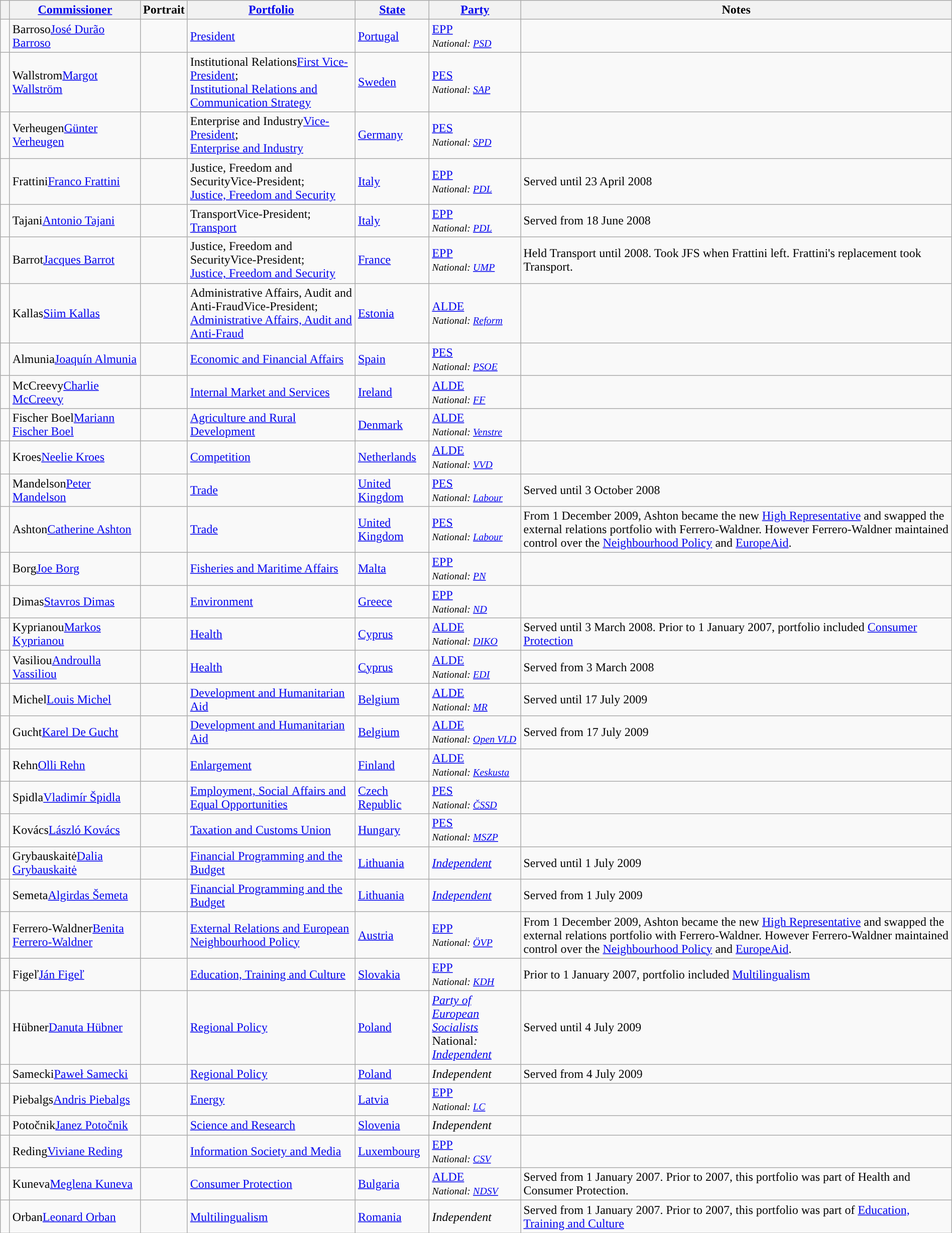<table class="wikitable sortable" width=100% style="border-collapse:collapse; border:#555">
<tr>
<th class="unsortable"></th>
<th bgcolor="#99BADD"><a href='#'>Commissioner</a></th>
<th bgcolor="#99BADD" class="unsortable">Portrait</th>
<th bgcolor="#99BADD"><a href='#'>Portfolio</a></th>
<th bgcolor="#99BADD"><a href='#'>State</a></th>
<th bgcolor="#99BADD"><a href='#'>Party</a></th>
<th class="unsortable">Notes</th>
</tr>
<tr>
<td width=5px style="background-color: "></td>
<td><span>Barroso</span><a href='#'>José Durão Barroso</a></td>
<td></td>
<td><a href='#'>President</a></td>
<td> <a href='#'>Portugal</a></td>
<td><a href='#'>EPP</a><br><small><em>National: <a href='#'>PSD</a></em></small></td>
<td></td>
</tr>
<tr>
<td style="background-color: "></td>
<td><span>Wallstrom</span><a href='#'>Margot Wallström</a></td>
<td></td>
<td><span>Institutional Relations</span><a href='#'>First Vice-President</a>;<br><a href='#'>Institutional Relations and Communication Strategy</a></td>
<td> <a href='#'>Sweden</a></td>
<td><a href='#'>PES</a><br><small><em>National: <a href='#'>SAP</a></em></small></td>
<td></td>
</tr>
<tr>
<td style="background-color: "></td>
<td><span>Verheugen</span><a href='#'>Günter Verheugen</a></td>
<td></td>
<td><span>Enterprise and Industry</span><a href='#'>Vice-President</a>;<br><a href='#'>Enterprise and Industry</a></td>
<td> <a href='#'>Germany</a></td>
<td><a href='#'>PES</a><br><small><em>National: <a href='#'>SPD</a></em></small></td>
<td></td>
</tr>
<tr>
<td width=5px style="background-color: "></td>
<td><span>Frattini</span><a href='#'>Franco Frattini</a></td>
<td></td>
<td><span>Justice, Freedom and Security</span>Vice-President;<br><a href='#'>Justice, Freedom and Security</a></td>
<td> <a href='#'>Italy</a></td>
<td><a href='#'>EPP</a><br><small><em>National: <a href='#'>PDL</a></em></small></td>
<td>Served until 23 April 2008</td>
</tr>
<tr>
<td width=5px style="background-color: "></td>
<td><span>Tajani</span><a href='#'>Antonio Tajani</a></td>
<td></td>
<td><span>Transport</span>Vice-President;<br><a href='#'>Transport</a></td>
<td> <a href='#'>Italy</a></td>
<td><a href='#'>EPP</a><br><small><em>National: <a href='#'>PDL</a></em></small></td>
<td>Served from 18 June 2008</td>
</tr>
<tr>
<td width=5px style="background-color: "></td>
<td><span>Barrot</span><a href='#'>Jacques Barrot</a></td>
<td></td>
<td><span>Justice, Freedom and Security</span>Vice-President;<br><a href='#'>Justice, Freedom and Security</a></td>
<td> <a href='#'>France</a></td>
<td><a href='#'>EPP</a><br><small><em>National: <a href='#'>UMP</a></em></small></td>
<td>Held Transport until 2008. Took JFS when Frattini left. Frattini's replacement took Transport.</td>
</tr>
<tr>
<td width=5px style="background-color: "></td>
<td><span>Kallas</span><a href='#'>Siim Kallas</a></td>
<td></td>
<td><span>Administrative Affairs, Audit and Anti-Fraud</span>Vice-President;<br><a href='#'>Administrative Affairs, Audit and Anti-Fraud</a></td>
<td> <a href='#'>Estonia</a></td>
<td><a href='#'>ALDE</a><br><small><em>National: <a href='#'>Reform</a></em></small></td>
<td></td>
</tr>
<tr>
<td style="background-color: "></td>
<td><span>Almunia</span><a href='#'>Joaquín Almunia</a></td>
<td></td>
<td><a href='#'>Economic and Financial Affairs</a></td>
<td> <a href='#'>Spain</a></td>
<td><a href='#'>PES</a><br><small><em>National: <a href='#'>PSOE</a></em></small></td>
<td></td>
</tr>
<tr>
<td width=5px style="background-color: "></td>
<td><span>McCreevy</span><a href='#'>Charlie McCreevy</a></td>
<td></td>
<td><a href='#'>Internal Market and Services</a></td>
<td> <a href='#'>Ireland</a></td>
<td><a href='#'>ALDE</a><br><small><em>National: <a href='#'>FF</a></em></small></td>
<td></td>
</tr>
<tr>
<td width=5px style="background-color: "></td>
<td><span>Fischer Boel</span><a href='#'>Mariann Fischer Boel</a></td>
<td></td>
<td><a href='#'>Agriculture and Rural Development</a></td>
<td> <a href='#'>Denmark</a></td>
<td><a href='#'>ALDE</a><br><small><em>National: <a href='#'>Venstre</a></em></small></td>
<td></td>
</tr>
<tr>
<td width=5px style="background-color: "></td>
<td><span>Kroes</span><a href='#'>Neelie Kroes</a></td>
<td></td>
<td><a href='#'>Competition</a></td>
<td> <a href='#'>Netherlands</a></td>
<td><a href='#'>ALDE</a><br><small><em>National: <a href='#'>VVD</a></em></small></td>
<td></td>
</tr>
<tr>
<td style="background-color: "></td>
<td><span>Mandelson</span><a href='#'>Peter Mandelson</a></td>
<td></td>
<td><a href='#'>Trade</a></td>
<td> <a href='#'>United Kingdom</a></td>
<td><a href='#'>PES</a><br><small><em>National: <a href='#'>Labour</a></em></small></td>
<td>Served until 3 October 2008</td>
</tr>
<tr>
<td style="background-color: "></td>
<td><span>Ashton</span><a href='#'>Catherine Ashton</a></td>
<td></td>
<td><a href='#'>Trade</a></td>
<td> <a href='#'>United Kingdom</a></td>
<td><a href='#'>PES</a><br><small><em>National: <a href='#'>Labour</a></em></small></td>
<td>From 1 December 2009, Ashton became the new <a href='#'>High Representative</a> and swapped the external relations portfolio with Ferrero-Waldner. However Ferrero-Waldner maintained control over the <a href='#'>Neighbourhood Policy</a> and <a href='#'>EuropeAid</a>.</td>
</tr>
<tr>
<td width=5px style="background-color: "></td>
<td><span>Borg</span><a href='#'>Joe Borg</a></td>
<td></td>
<td><a href='#'>Fisheries and Maritime Affairs</a></td>
<td> <a href='#'>Malta</a></td>
<td><a href='#'>EPP</a><br><small><em>National: <a href='#'>PN</a></em></small></td>
<td></td>
</tr>
<tr>
<td width=5px style="background-color: "></td>
<td><span>Dimas</span><a href='#'>Stavros Dimas</a></td>
<td></td>
<td><a href='#'>Environment</a></td>
<td> <a href='#'>Greece</a></td>
<td><a href='#'>EPP</a><br><small><em>National: <a href='#'>ND</a></em></small></td>
<td></td>
</tr>
<tr>
<td width=5px style="background-color: "></td>
<td><span>Kyprianou</span><a href='#'>Markos Kyprianou</a></td>
<td></td>
<td><a href='#'>Health</a></td>
<td> <a href='#'>Cyprus</a></td>
<td><a href='#'>ALDE</a><br><small><em>National: <a href='#'>DIKO</a></em></small></td>
<td>Served until 3 March 2008. Prior to 1 January 2007, portfolio included <a href='#'>Consumer Protection</a></td>
</tr>
<tr>
<td width=5px style="background-color: "></td>
<td><span>Vasiliou</span><a href='#'>Androulla Vassiliou</a></td>
<td></td>
<td><a href='#'>Health</a></td>
<td> <a href='#'>Cyprus</a></td>
<td><a href='#'>ALDE</a><br><small><em>National: <a href='#'>EDI</a></em></small></td>
<td>Served from 3 March 2008</td>
</tr>
<tr>
<td width=5px style="background-color: "></td>
<td><span>Michel</span><a href='#'>Louis Michel</a></td>
<td></td>
<td><a href='#'>Development and Humanitarian Aid</a></td>
<td> <a href='#'>Belgium</a></td>
<td><a href='#'>ALDE</a><br><small><em>National: <a href='#'>MR</a></em></small></td>
<td>Served until 17 July 2009</td>
</tr>
<tr>
<td width=5px style="background-color: "></td>
<td><span>Gucht</span><a href='#'>Karel De Gucht</a></td>
<td></td>
<td><a href='#'>Development and Humanitarian Aid</a></td>
<td> <a href='#'>Belgium</a></td>
<td><a href='#'>ALDE</a><br><small><em>National: <a href='#'>Open VLD</a></em></small></td>
<td>Served from 17 July 2009</td>
</tr>
<tr>
<td width=5px style="background-color: "></td>
<td><span>Rehn</span><a href='#'>Olli Rehn</a></td>
<td></td>
<td><a href='#'>Enlargement</a></td>
<td> <a href='#'>Finland</a></td>
<td><a href='#'>ALDE</a><br><small><em>National: <a href='#'>Keskusta</a></em></small></td>
<td></td>
</tr>
<tr>
<td style="background-color: "></td>
<td><span>Spidla</span><a href='#'>Vladimír Špidla</a></td>
<td></td>
<td><a href='#'>Employment, Social Affairs and Equal Opportunities</a></td>
<td> <a href='#'>Czech Republic</a></td>
<td><a href='#'>PES</a><br><small><em>National: <a href='#'>ČSSD</a></em></small></td>
<td></td>
</tr>
<tr>
<td style="background-color: "></td>
<td><span>Kovács</span><a href='#'>László Kovács</a></td>
<td></td>
<td><a href='#'>Taxation and Customs Union</a></td>
<td> <a href='#'>Hungary</a></td>
<td><a href='#'>PES</a><br><small><em>National: <a href='#'>MSZP</a></em></small></td>
<td></td>
</tr>
<tr>
<td width=5px style="background-color: "></td>
<td><span>Grybauskaitė</span><a href='#'>Dalia Grybauskaitė</a></td>
<td></td>
<td><a href='#'>Financial Programming and the Budget</a></td>
<td> <a href='#'>Lithuania</a></td>
<td><em><a href='#'>Independent</a></em></td>
<td>Served until 1 July 2009</td>
</tr>
<tr>
<td width=5px style="background-color: "></td>
<td><span>Semeta</span><a href='#'>Algirdas Šemeta</a></td>
<td></td>
<td><a href='#'>Financial Programming and the Budget</a></td>
<td> <a href='#'>Lithuania</a></td>
<td><em><a href='#'>Independent</a></em></td>
<td>Served from 1 July 2009</td>
</tr>
<tr>
<td width=5px style="background-color: "></td>
<td><span>Ferrero-Waldner</span><a href='#'>Benita Ferrero-Waldner</a></td>
<td></td>
<td><a href='#'>External Relations and European Neighbourhood Policy</a></td>
<td> <a href='#'>Austria</a></td>
<td><a href='#'>EPP</a><br><small><em>National: <a href='#'>ÖVP</a></em></small></td>
<td>From 1 December 2009, Ashton became the new <a href='#'>High Representative</a> and swapped the external relations portfolio with Ferrero-Waldner. However Ferrero-Waldner maintained control over the <a href='#'>Neighbourhood Policy</a> and <a href='#'>EuropeAid</a>.</td>
</tr>
<tr>
<td width=5px style="background-color: "></td>
<td><span>Figeľ</span><a href='#'>Ján Figeľ</a></td>
<td></td>
<td><a href='#'>Education, Training and Culture</a></td>
<td> <a href='#'>Slovakia</a></td>
<td><a href='#'>EPP</a><br><small><em>National: <a href='#'>KDH</a></em></small></td>
<td>Prior to 1 January 2007, portfolio included <a href='#'>Multilingualism</a></td>
</tr>
<tr>
<td style="background-color: "></td>
<td><span>Hübner</span><a href='#'>Danuta Hübner</a></td>
<td></td>
<td><a href='#'>Regional Policy</a></td>
<td> <a href='#'>Poland</a></td>
<td><em><a href='#'>Party of European Socialists</a><br></em>National<em>: <a href='#'>Independent</a></em></td>
<td>Served until 4 July 2009</td>
</tr>
<tr>
<td width=5px style="background-color: "></td>
<td><span>Samecki</span><a href='#'>Paweł Samecki</a></td>
<td></td>
<td><a href='#'>Regional Policy</a></td>
<td> <a href='#'>Poland</a></td>
<td><em>Independent</em></td>
<td>Served from 4 July 2009</td>
</tr>
<tr>
<td width=5px style="background-color: "></td>
<td><span>Piebalgs</span><a href='#'>Andris Piebalgs</a></td>
<td></td>
<td><a href='#'>Energy</a></td>
<td> <a href='#'>Latvia</a></td>
<td><a href='#'>EPP</a><br><small><em>National: <a href='#'>LC</a></em></small></td>
<td></td>
</tr>
<tr>
<td width=5px style="background-color: "></td>
<td><span>Potočnik</span><a href='#'>Janez Potočnik</a></td>
<td></td>
<td><a href='#'>Science and Research</a></td>
<td> <a href='#'>Slovenia</a></td>
<td><em>Independent</em></td>
<td></td>
</tr>
<tr>
<td width=5px style="background-color: "></td>
<td><span>Reding</span><a href='#'>Viviane Reding</a></td>
<td></td>
<td><a href='#'>Information Society and Media</a></td>
<td> <a href='#'>Luxembourg</a></td>
<td><a href='#'>EPP</a><br><small><em>National: <a href='#'>CSV</a></em></small></td>
<td></td>
</tr>
<tr>
<td width=5px style="background-color: "></td>
<td><span>Kuneva</span><a href='#'>Meglena Kuneva</a></td>
<td></td>
<td><a href='#'>Consumer Protection</a></td>
<td> <a href='#'>Bulgaria</a></td>
<td><a href='#'>ALDE</a><br><small><em>National: <a href='#'>NDSV</a></em></small></td>
<td>Served from 1 January 2007. Prior to 2007, this portfolio was part of Health and Consumer Protection.</td>
</tr>
<tr>
<td width=5px style="background-color: "></td>
<td><span>Orban</span><a href='#'>Leonard Orban</a></td>
<td></td>
<td><a href='#'>Multilingualism</a></td>
<td> <a href='#'>Romania</a></td>
<td><em>Independent</em></td>
<td>Served from 1 January 2007. Prior to 2007, this portfolio was part of <a href='#'>Education, Training and Culture</a></td>
</tr>
<tr>
</tr>
</table>
